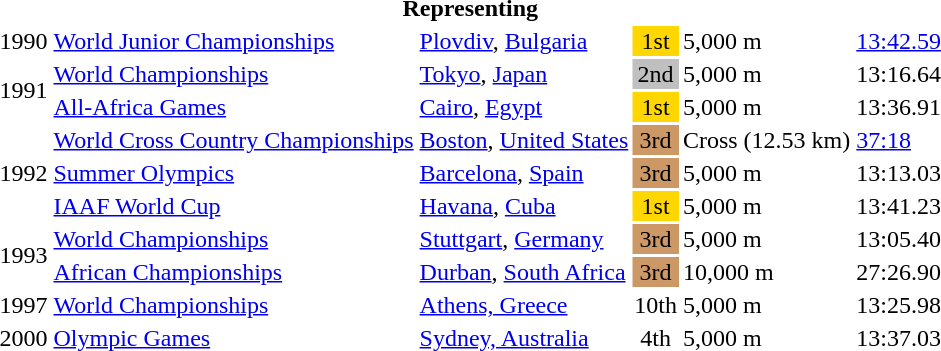<table>
<tr>
<th colspan="6">Representing </th>
</tr>
<tr>
<td>1990</td>
<td><a href='#'>World Junior Championships</a></td>
<td><a href='#'>Plovdiv</a>, <a href='#'>Bulgaria</a></td>
<td bgcolor="gold" align="center">1st</td>
<td>5,000 m</td>
<td><a href='#'>13:42.59</a></td>
</tr>
<tr>
<td rowspan=2>1991</td>
<td><a href='#'>World Championships</a></td>
<td><a href='#'>Tokyo</a>, <a href='#'>Japan</a></td>
<td bgcolor="silver" align="center">2nd</td>
<td>5,000 m</td>
<td>13:16.64</td>
</tr>
<tr>
<td><a href='#'>All-Africa Games</a></td>
<td><a href='#'>Cairo</a>, <a href='#'>Egypt</a></td>
<td bgcolor="gold" align="center">1st</td>
<td>5,000 m</td>
<td>13:36.91</td>
</tr>
<tr>
<td rowspan=3>1992</td>
<td><a href='#'>World Cross Country Championships</a></td>
<td><a href='#'>Boston</a>, <a href='#'>United States</a></td>
<td bgcolor="CC9966" align="center">3rd</td>
<td>Cross (12.53 km)</td>
<td><a href='#'>37:18</a></td>
</tr>
<tr>
<td><a href='#'>Summer Olympics</a></td>
<td><a href='#'>Barcelona</a>, <a href='#'>Spain</a></td>
<td bgcolor="CC9966" align="center">3rd</td>
<td>5,000 m</td>
<td>13:13.03</td>
</tr>
<tr>
<td><a href='#'>IAAF World Cup</a></td>
<td><a href='#'>Havana</a>, <a href='#'>Cuba</a></td>
<td bgcolor="gold" align="center">1st</td>
<td>5,000 m</td>
<td>13:41.23</td>
</tr>
<tr>
<td rowspan=2>1993</td>
<td><a href='#'>World Championships</a></td>
<td><a href='#'>Stuttgart</a>, <a href='#'>Germany</a></td>
<td bgcolor="CC9966" align="center">3rd</td>
<td>5,000 m</td>
<td>13:05.40</td>
</tr>
<tr>
<td><a href='#'>African Championships</a></td>
<td><a href='#'>Durban</a>, <a href='#'>South Africa</a></td>
<td bgcolor="CC9966" align="center">3rd</td>
<td>10,000 m</td>
<td>27:26.90</td>
</tr>
<tr>
<td>1997</td>
<td><a href='#'>World Championships</a></td>
<td><a href='#'>Athens, Greece</a></td>
<td align="center">10th</td>
<td>5,000 m</td>
<td>13:25.98</td>
</tr>
<tr>
<td>2000</td>
<td><a href='#'>Olympic Games</a></td>
<td><a href='#'>Sydney, Australia</a></td>
<td align="center">4th</td>
<td>5,000 m</td>
<td>13:37.03</td>
</tr>
</table>
